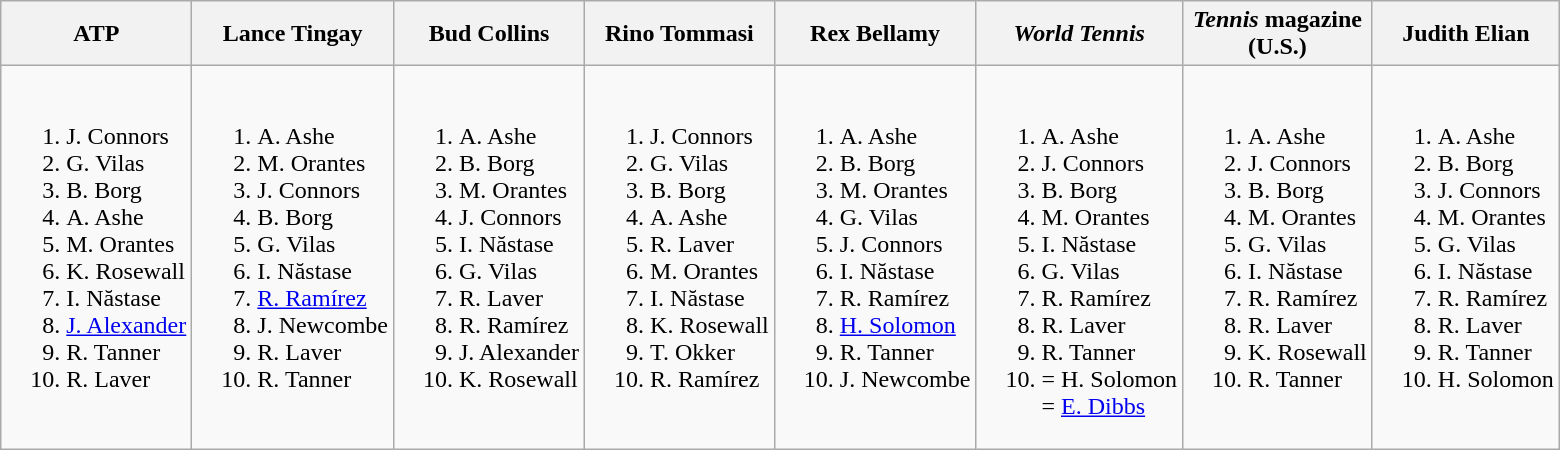<table class="wikitable">
<tr>
<th>ATP</th>
<th>Lance Tingay</th>
<th>Bud Collins</th>
<th>Rino Tommasi</th>
<th>Rex Bellamy</th>
<th><em>World Tennis</em></th>
<th><em>Tennis</em> magazine<br>(U.S.)</th>
<th>Judith Elian</th>
</tr>
<tr style="vertical-align: top;">
<td style="white-space: nowrap;"><br><ol><li> J. Connors</li><li> G. Vilas</li><li> B. Borg</li><li> A. Ashe</li><li> M. Orantes</li><li> K. Rosewall</li><li> I. Năstase</li><li>  <a href='#'>J. Alexander</a></li><li> R. Tanner</li><li> R. Laver</li></ol></td>
<td style="white-space: nowrap;"><br><ol><li> A. Ashe</li><li> M. Orantes</li><li> J. Connors</li><li> B. Borg</li><li> G. Vilas</li><li> I. Năstase</li><li> <a href='#'>R. Ramírez</a></li><li> J. Newcombe</li><li> R. Laver</li><li> R. Tanner</li></ol></td>
<td style="white-space: nowrap;"><br><ol><li> A. Ashe</li><li> B. Borg</li><li> M. Orantes</li><li> J. Connors</li><li> I. Năstase</li><li> G. Vilas</li><li> R. Laver</li><li> R. Ramírez</li><li>  J. Alexander</li><li> K. Rosewall</li></ol></td>
<td style="white-space: nowrap;"><br><ol><li> J. Connors</li><li> G. Vilas</li><li> B. Borg</li><li> A. Ashe</li><li> R. Laver</li><li> M. Orantes</li><li> I. Năstase</li><li> K. Rosewall</li><li> T. Okker</li><li> R. Ramírez</li></ol></td>
<td style="white-space: nowrap;"><br><ol><li> A. Ashe</li><li> B. Borg</li><li> M. Orantes</li><li> G. Vilas</li><li> J. Connors</li><li> I. Năstase</li><li> R. Ramírez</li><li> <a href='#'>H. Solomon</a></li><li> R. Tanner</li><li> J. Newcombe</li></ol></td>
<td style="white-space: nowrap;"><br><ol><li> A. Ashe</li><li> J. Connors</li><li> B. Borg</li><li> M. Orantes</li><li> I. Năstase</li><li> G. Vilas</li><li> R. Ramírez</li><li> R. Laver</li><li> R. Tanner</li><li>= H. Solomon<br>= <a href='#'>E. Dibbs</a></li></ol></td>
<td style="white-space: nowrap;"><br><ol><li> A. Ashe</li><li> J. Connors</li><li> B. Borg</li><li> M. Orantes</li><li> G. Vilas</li><li> I. Năstase</li><li> R. Ramírez</li><li> R. Laver</li><li> K. Rosewall</li><li> R. Tanner</li></ol></td>
<td style="white-space: nowrap;"><br><ol><li> A. Ashe</li><li> B. Borg</li><li> J. Connors</li><li> M. Orantes</li><li> G. Vilas</li><li> I. Năstase</li><li> R. Ramírez</li><li> R. Laver</li><li> R. Tanner</li><li> H. Solomon</li></ol></td>
</tr>
</table>
